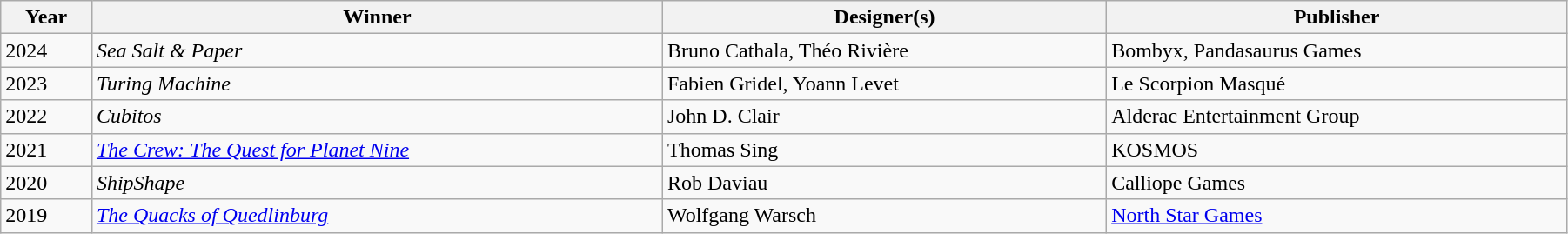<table class="wikitable" style="width:95%">
<tr>
<th>Year</th>
<th>Winner</th>
<th>Designer(s)</th>
<th>Publisher</th>
</tr>
<tr>
<td>2024</td>
<td><em>Sea Salt & Paper</em></td>
<td>Bruno Cathala, Théo Rivière</td>
<td>Bombyx, Pandasaurus Games</td>
</tr>
<tr>
<td>2023</td>
<td><em>Turing Machine</em></td>
<td>Fabien Gridel, Yoann Levet</td>
<td>Le Scorpion Masqué</td>
</tr>
<tr>
<td>2022</td>
<td><em>Cubitos</em></td>
<td>John D. Clair</td>
<td>Alderac Entertainment Group</td>
</tr>
<tr>
<td>2021</td>
<td><em><a href='#'>The Crew: The Quest for Planet Nine</a></em></td>
<td>Thomas Sing</td>
<td>KOSMOS</td>
</tr>
<tr>
<td>2020</td>
<td><em>ShipShape</em></td>
<td>Rob Daviau</td>
<td>Calliope Games</td>
</tr>
<tr>
<td>2019</td>
<td><em><a href='#'>The Quacks of Quedlinburg</a></em></td>
<td>Wolfgang Warsch</td>
<td><a href='#'>North Star Games</a></td>
</tr>
</table>
